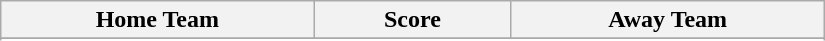<table class="wikitable" style="text-align: center; width:550px">
<tr>
<th scope="col" width="195px">Home Team</th>
<th scope="col" width="120px">Score</th>
<th scope="col" width="195px">Away Team</th>
</tr>
<tr>
</tr>
<tr>
</tr>
</table>
